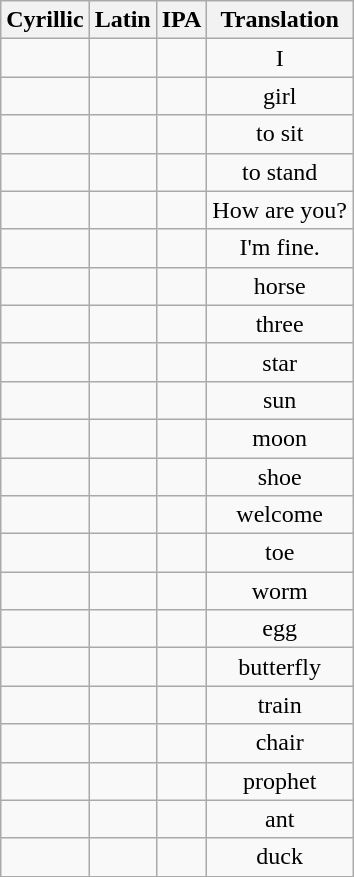<table class="wikitable" style="text-align: center;">
<tr>
<th>Cyrillic</th>
<th>Latin</th>
<th>IPA</th>
<th>Translation</th>
</tr>
<tr>
<td></td>
<td></td>
<td></td>
<td>I</td>
</tr>
<tr>
<td></td>
<td></td>
<td></td>
<td>girl</td>
</tr>
<tr>
<td></td>
<td></td>
<td></td>
<td>to sit</td>
</tr>
<tr>
<td></td>
<td></td>
<td></td>
<td>to stand</td>
</tr>
<tr>
<td></td>
<td></td>
<td></td>
<td>How are you?</td>
</tr>
<tr>
<td></td>
<td></td>
<td></td>
<td>I'm fine.</td>
</tr>
<tr>
<td></td>
<td></td>
<td></td>
<td>horse</td>
</tr>
<tr>
<td></td>
<td></td>
<td></td>
<td>three</td>
</tr>
<tr>
<td></td>
<td></td>
<td></td>
<td>star</td>
</tr>
<tr>
<td></td>
<td></td>
<td></td>
<td>sun</td>
</tr>
<tr>
<td></td>
<td></td>
<td></td>
<td>moon</td>
</tr>
<tr>
<td></td>
<td></td>
<td></td>
<td>shoe</td>
</tr>
<tr>
<td></td>
<td></td>
<td></td>
<td>welcome</td>
</tr>
<tr>
<td></td>
<td></td>
<td></td>
<td>toe</td>
</tr>
<tr>
<td></td>
<td></td>
<td></td>
<td>worm</td>
</tr>
<tr>
<td></td>
<td></td>
<td></td>
<td>egg</td>
</tr>
<tr>
<td></td>
<td></td>
<td></td>
<td>butterfly</td>
</tr>
<tr>
<td></td>
<td></td>
<td></td>
<td>train</td>
</tr>
<tr>
<td></td>
<td></td>
<td></td>
<td>chair</td>
</tr>
<tr>
<td></td>
<td></td>
<td></td>
<td>prophet</td>
</tr>
<tr>
<td></td>
<td></td>
<td></td>
<td>ant</td>
</tr>
<tr>
<td></td>
<td></td>
<td></td>
<td>duck</td>
</tr>
<tr>
</tr>
</table>
